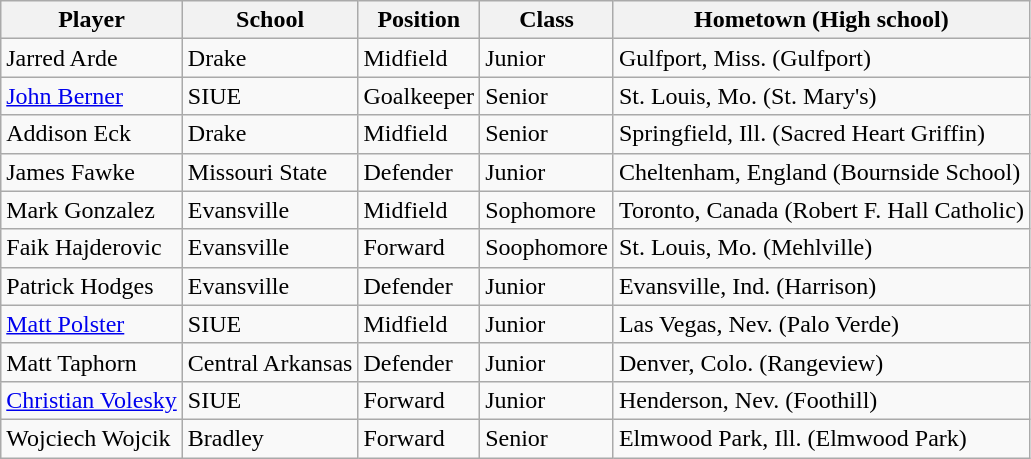<table class="wikitable sortable" style="text-align: left;">
<tr>
<th>Player</th>
<th>School</th>
<th>Position</th>
<th>Class</th>
<th>Hometown (High school)</th>
</tr>
<tr>
<td>Jarred Arde</td>
<td>Drake</td>
<td>Midfield</td>
<td>Junior</td>
<td>Gulfport, Miss. (Gulfport)</td>
</tr>
<tr>
<td><a href='#'>John Berner</a></td>
<td>SIUE</td>
<td>Goalkeeper</td>
<td>Senior</td>
<td>St. Louis, Mo. (St. Mary's)</td>
</tr>
<tr>
<td>Addison Eck</td>
<td>Drake</td>
<td>Midfield</td>
<td>Senior</td>
<td>Springfield, Ill. (Sacred Heart Griffin)</td>
</tr>
<tr>
<td>James Fawke</td>
<td>Missouri State</td>
<td>Defender</td>
<td>Junior</td>
<td>Cheltenham, England (Bournside School)</td>
</tr>
<tr>
<td>Mark Gonzalez</td>
<td>Evansville</td>
<td>Midfield</td>
<td>Sophomore</td>
<td>Toronto, Canada (Robert F. Hall Catholic)</td>
</tr>
<tr>
<td>Faik Hajderovic</td>
<td>Evansville</td>
<td>Forward</td>
<td>Soophomore</td>
<td>St. Louis, Mo. (Mehlville)</td>
</tr>
<tr>
<td>Patrick Hodges</td>
<td>Evansville</td>
<td>Defender</td>
<td>Junior</td>
<td>Evansville, Ind. (Harrison)</td>
</tr>
<tr>
<td><a href='#'>Matt Polster</a></td>
<td>SIUE</td>
<td>Midfield</td>
<td>Junior</td>
<td>Las Vegas, Nev. (Palo Verde)</td>
</tr>
<tr>
<td>Matt Taphorn</td>
<td>Central Arkansas</td>
<td>Defender</td>
<td>Junior</td>
<td>Denver, Colo. (Rangeview)</td>
</tr>
<tr>
<td><a href='#'>Christian Volesky</a></td>
<td>SIUE</td>
<td>Forward</td>
<td>Junior</td>
<td>Henderson, Nev. (Foothill)</td>
</tr>
<tr>
<td>Wojciech Wojcik</td>
<td>Bradley</td>
<td>Forward</td>
<td>Senior</td>
<td>Elmwood Park, Ill. (Elmwood Park)</td>
</tr>
</table>
